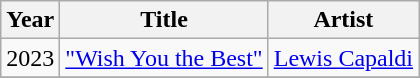<table class="wikitable sortable">
<tr>
<th>Year</th>
<th>Title</th>
<th>Artist</th>
</tr>
<tr>
<td>2023</td>
<td><a href='#'>"Wish You the Best"</a></td>
<td><a href='#'>Lewis Capaldi</a></td>
</tr>
<tr>
</tr>
</table>
